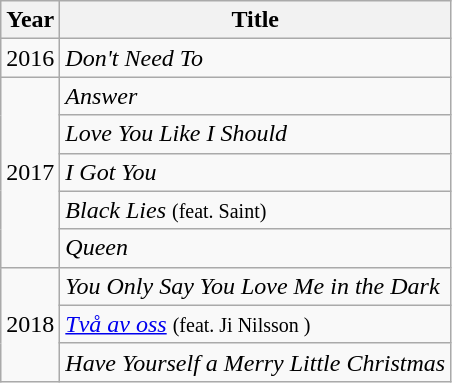<table class="wikitable">
<tr>
<th>Year</th>
<th>Title</th>
</tr>
<tr>
<td>2016</td>
<td><em>Don't Need To</em></td>
</tr>
<tr>
<td rowspan=5>2017</td>
<td><em>Answer</em></td>
</tr>
<tr>
<td><em>Love You Like I Should</em></td>
</tr>
<tr>
<td><em>I Got You</em></td>
</tr>
<tr>
<td><em>Black Lies</em> <small>(feat. Saint)</small></td>
</tr>
<tr>
<td><em>Queen</em></td>
</tr>
<tr>
<td rowspan=3>2018</td>
<td><em>You Only Say You Love Me in the Dark</em></td>
</tr>
<tr>
<td><em><a href='#'>Två av oss</a></em>  <small>(feat. Ji Nilsson )</small></td>
</tr>
<tr>
<td><em>Have Yourself a Merry Little Christmas</em></td>
</tr>
</table>
